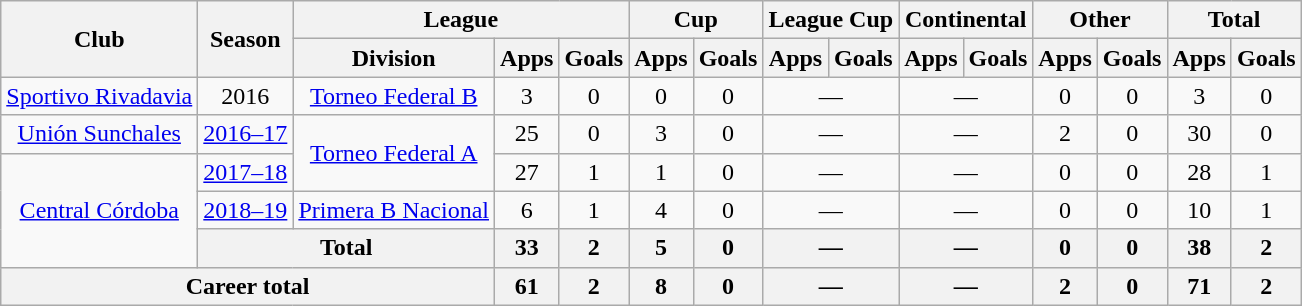<table class="wikitable" style="text-align:center">
<tr>
<th rowspan="2">Club</th>
<th rowspan="2">Season</th>
<th colspan="3">League</th>
<th colspan="2">Cup</th>
<th colspan="2">League Cup</th>
<th colspan="2">Continental</th>
<th colspan="2">Other</th>
<th colspan="2">Total</th>
</tr>
<tr>
<th>Division</th>
<th>Apps</th>
<th>Goals</th>
<th>Apps</th>
<th>Goals</th>
<th>Apps</th>
<th>Goals</th>
<th>Apps</th>
<th>Goals</th>
<th>Apps</th>
<th>Goals</th>
<th>Apps</th>
<th>Goals</th>
</tr>
<tr>
<td rowspan="1"><a href='#'>Sportivo Rivadavia</a></td>
<td>2016</td>
<td rowspan="1"><a href='#'>Torneo Federal B</a></td>
<td>3</td>
<td>0</td>
<td>0</td>
<td>0</td>
<td colspan="2">—</td>
<td colspan="2">—</td>
<td>0</td>
<td>0</td>
<td>3</td>
<td>0</td>
</tr>
<tr>
<td rowspan="1"><a href='#'>Unión Sunchales</a></td>
<td><a href='#'>2016–17</a></td>
<td rowspan="2"><a href='#'>Torneo Federal A</a></td>
<td>25</td>
<td>0</td>
<td>3</td>
<td>0</td>
<td colspan="2">—</td>
<td colspan="2">—</td>
<td>2</td>
<td>0</td>
<td>30</td>
<td>0</td>
</tr>
<tr>
<td rowspan="3"><a href='#'>Central Córdoba</a></td>
<td><a href='#'>2017–18</a></td>
<td>27</td>
<td>1</td>
<td>1</td>
<td>0</td>
<td colspan="2">—</td>
<td colspan="2">—</td>
<td>0</td>
<td>0</td>
<td>28</td>
<td>1</td>
</tr>
<tr>
<td><a href='#'>2018–19</a></td>
<td rowspan="1"><a href='#'>Primera B Nacional</a></td>
<td>6</td>
<td>1</td>
<td>4</td>
<td>0</td>
<td colspan="2">—</td>
<td colspan="2">—</td>
<td>0</td>
<td>0</td>
<td>10</td>
<td>1</td>
</tr>
<tr>
<th colspan="2">Total</th>
<th>33</th>
<th>2</th>
<th>5</th>
<th>0</th>
<th colspan="2">—</th>
<th colspan="2">—</th>
<th>0</th>
<th>0</th>
<th>38</th>
<th>2</th>
</tr>
<tr>
<th colspan="3">Career total</th>
<th>61</th>
<th>2</th>
<th>8</th>
<th>0</th>
<th colspan="2">—</th>
<th colspan="2">—</th>
<th>2</th>
<th>0</th>
<th>71</th>
<th>2</th>
</tr>
</table>
